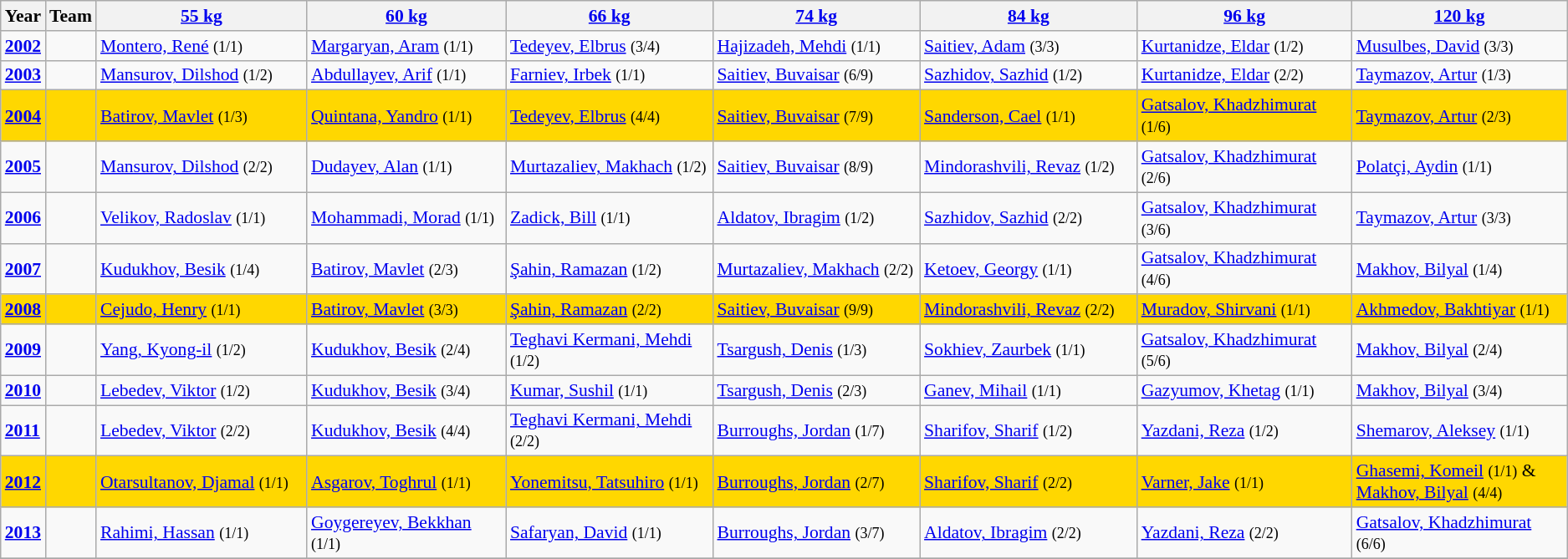<table class="wikitable sortable" style="font-size: 90%">
<tr>
<th>Year</th>
<th>Team</th>
<th width=300><a href='#'>55 kg</a></th>
<th width=275><a href='#'>60 kg</a></th>
<th width=300><a href='#'>66 kg</a></th>
<th width=300><a href='#'>74 kg</a></th>
<th width=300><a href='#'>84 kg</a></th>
<th width=300><a href='#'>96 kg</a></th>
<th width=300><a href='#'>120 kg</a></th>
</tr>
<tr>
<td><strong><a href='#'>2002</a></strong></td>
<td></td>
<td> <a href='#'>Montero, René</a> <small>(1/1)</small></td>
<td> <a href='#'>Margaryan, Aram</a> <small>(1/1)</small></td>
<td> <a href='#'>Tedeyev, Elbrus</a> <small>(3/4)</small></td>
<td> <a href='#'>Hajizadeh, Mehdi</a> <small>(1/1)</small></td>
<td> <a href='#'>Saitiev, Adam</a> <small>(3/3)</small></td>
<td> <a href='#'>Kurtanidze, Eldar</a> <small>(1/2)</small></td>
<td> <a href='#'>Musulbes, David</a> <small>(3/3)</small></td>
</tr>
<tr>
<td><strong><a href='#'>2003</a></strong></td>
<td></td>
<td> <a href='#'>Mansurov, Dilshod</a> <small>(1/2)</small></td>
<td> <a href='#'>Abdullayev, Arif</a> <small>(1/1)</small></td>
<td> <a href='#'>Farniev, Irbek</a> <small>(1/1)</small></td>
<td> <a href='#'>Saitiev, Buvaisar</a> <small>(6/9)</small></td>
<td> <a href='#'>Sazhidov, Sazhid</a> <small>(1/2)</small></td>
<td> <a href='#'>Kurtanidze, Eldar</a> <small>(2/2)</small></td>
<td> <a href='#'>Taymazov, Artur</a> <small>(1/3)</small></td>
</tr>
<tr>
<td bgcolor="GOLD"><strong><a href='#'>2004</a></strong></td>
<td bgcolor="GOLD"></td>
<td bgcolor="GOLD"> <a href='#'>Batirov, Mavlet</a> <small>(1/3)</small></td>
<td bgcolor="GOLD"> <a href='#'>Quintana, Yandro</a> <small>(1/1)</small></td>
<td bgcolor="GOLD"> <a href='#'>Tedeyev, Elbrus</a> <small>(4/4)</small></td>
<td bgcolor="GOLD"> <a href='#'>Saitiev, Buvaisar</a> <small>(7/9)</small></td>
<td bgcolor="GOLD"> <a href='#'>Sanderson, Cael</a> <small>(1/1)</small></td>
<td bgcolor="GOLD"> <a href='#'>Gatsalov, Khadzhimurat</a> <small>(1/6)</small></td>
<td bgcolor="GOLD"> <a href='#'>Taymazov, Artur</a> <small>(2/3)</small></td>
</tr>
<tr>
<td><strong><a href='#'>2005</a></strong></td>
<td></td>
<td> <a href='#'>Mansurov, Dilshod</a> <small>(2/2)</small></td>
<td> <a href='#'>Dudayev, Alan</a> <small>(1/1)</small></td>
<td> <a href='#'>Murtazaliev, Makhach</a> <small>(1/2)</small></td>
<td> <a href='#'>Saitiev, Buvaisar</a> <small>(8/9)</small></td>
<td> <a href='#'>Mindorashvili, Revaz</a> <small>(1/2)</small></td>
<td> <a href='#'>Gatsalov, Khadzhimurat</a> <small>(2/6)</small></td>
<td> <a href='#'>Polatçi, Aydin</a> <small>(1/1)</small></td>
</tr>
<tr>
<td><strong><a href='#'>2006</a></strong></td>
<td></td>
<td> <a href='#'>Velikov, Radoslav</a> <small>(1/1)</small></td>
<td> <a href='#'>Mohammadi, Morad</a> <small>(1/1)</small></td>
<td> <a href='#'>Zadick, Bill</a> <small>(1/1)</small></td>
<td> <a href='#'>Aldatov, Ibragim</a> <small>(1/2)</small></td>
<td> <a href='#'>Sazhidov, Sazhid</a> <small>(2/2)</small></td>
<td> <a href='#'>Gatsalov, Khadzhimurat</a> <small>(3/6)</small></td>
<td> <a href='#'>Taymazov, Artur</a> <small>(3/3)</small></td>
</tr>
<tr>
<td><strong><a href='#'>2007</a></strong></td>
<td></td>
<td> <a href='#'>Kudukhov, Besik</a> <small>(1/4)</small></td>
<td> <a href='#'>Batirov, Mavlet</a> <small>(2/3)</small></td>
<td> <a href='#'>Şahin, Ramazan</a> <small>(1/2)</small></td>
<td> <a href='#'>Murtazaliev, Makhach</a> <small>(2/2)</small></td>
<td> <a href='#'>Ketoev, Georgy</a> <small>(1/1)</small></td>
<td> <a href='#'>Gatsalov, Khadzhimurat</a> <small>(4/6)</small></td>
<td> <a href='#'>Makhov, Bilyal</a> <small>(1/4)</small></td>
</tr>
<tr>
<td bgcolor="GOLD"><strong><a href='#'>2008</a></strong></td>
<td bgcolor="GOLD"></td>
<td bgcolor="GOLD"> <a href='#'>Cejudo, Henry</a> <small>(1/1)</small></td>
<td bgcolor="GOLD"> <a href='#'>Batirov, Mavlet</a> <small>(3/3)</small></td>
<td bgcolor="GOLD"> <a href='#'>Şahin, Ramazan</a> <small>(2/2)</small></td>
<td bgcolor="GOLD"> <a href='#'>Saitiev, Buvaisar</a> <small>(9/9)</small></td>
<td bgcolor="GOLD"> <a href='#'>Mindorashvili, Revaz</a> <small>(2/2)</small></td>
<td bgcolor="GOLD"> <a href='#'>Muradov, Shirvani</a> <small>(1/1)</small></td>
<td bgcolor="GOLD"> <a href='#'>Akhmedov, Bakhtiyar</a> <small>(1/1)</small></td>
</tr>
<tr>
<td><strong><a href='#'>2009</a></strong></td>
<td></td>
<td> <a href='#'>Yang, Kyong-il</a> <small>(1/2)</small></td>
<td> <a href='#'>Kudukhov, Besik</a> <small>(2/4)</small></td>
<td> <a href='#'>Teghavi Kermani, Mehdi</a> <small>(1/2)</small></td>
<td> <a href='#'>Tsargush, Denis</a> <small>(1/3)</small></td>
<td> <a href='#'>Sokhiev, Zaurbek</a> <small>(1/1)</small></td>
<td> <a href='#'>Gatsalov, Khadzhimurat</a> <small>(5/6)</small></td>
<td> <a href='#'>Makhov, Bilyal</a> <small>(2/4)</small></td>
</tr>
<tr>
<td><strong><a href='#'>2010</a></strong></td>
<td></td>
<td> <a href='#'>Lebedev, Viktor</a> <small>(1/2)</small></td>
<td> <a href='#'>Kudukhov, Besik</a> <small>(3/4)</small></td>
<td> <a href='#'>Kumar, Sushil</a> <small>(1/1)</small></td>
<td> <a href='#'>Tsargush, Denis</a> <small>(2/3)</small></td>
<td> <a href='#'>Ganev, Mihail</a> <small>(1/1)</small></td>
<td> <a href='#'>Gazyumov, Khetag</a> <small>(1/1)</small></td>
<td> <a href='#'>Makhov, Bilyal</a> <small>(3/4)</small></td>
</tr>
<tr>
<td><strong><a href='#'>2011</a></strong></td>
<td></td>
<td> <a href='#'>Lebedev, Viktor</a> <small>(2/2)</small></td>
<td> <a href='#'>Kudukhov, Besik</a> <small>(4/4)</small></td>
<td> <a href='#'>Teghavi Kermani, Mehdi</a> <small>(2/2)</small></td>
<td> <a href='#'>Burroughs, Jordan</a> <small>(1/7)</small></td>
<td> <a href='#'>Sharifov, Sharif</a> <small>(1/2)</small></td>
<td> <a href='#'>Yazdani, Reza</a> <small>(1/2)</small></td>
<td> <a href='#'>Shemarov, Aleksey</a> <small>(1/1)</small></td>
</tr>
<tr>
<td bgcolor="GOLD"><strong><a href='#'>2012</a></strong></td>
<td bgcolor="GOLD"></td>
<td bgcolor="GOLD"> <a href='#'>Otarsultanov, Djamal</a> <small>(1/1)</small></td>
<td bgcolor="GOLD"> <a href='#'>Asgarov, Toghrul</a> <small>(1/1)</small></td>
<td bgcolor="GOLD"> <a href='#'>Yonemitsu, Tatsuhiro</a> <small>(1/1)</small></td>
<td bgcolor="GOLD"> <a href='#'>Burroughs, Jordan</a> <small>(2/7)</small></td>
<td bgcolor="GOLD"> <a href='#'>Sharifov, Sharif</a> <small> (2/2)</small></td>
<td bgcolor="GOLD"> <a href='#'>Varner, Jake</a> <small>(1/1)</small></td>
<td bgcolor="GOLD"> <a href='#'>Ghasemi, Komeil</a> <small>(1/1)</small> &<br>   <a href='#'>Makhov, Bilyal</a> <small>(4/4)</small></td>
</tr>
<tr>
<td><strong><a href='#'>2013</a></strong></td>
<td></td>
<td> <a href='#'>Rahimi, Hassan</a> <small>(1/1)</small></td>
<td> <a href='#'>Goygereyev, Bekkhan</a> <small>(1/1)</small></td>
<td> <a href='#'>Safaryan, David</a> <small>(1/1)</small></td>
<td> <a href='#'>Burroughs, Jordan</a> <small>(3/7)</small></td>
<td> <a href='#'>Aldatov, Ibragim</a> <small>(2/2)</small></td>
<td> <a href='#'>Yazdani, Reza</a> <small>(2/2)</small></td>
<td> <a href='#'>Gatsalov, Khadzhimurat</a> <small>(6/6)</small></td>
</tr>
<tr>
</tr>
</table>
